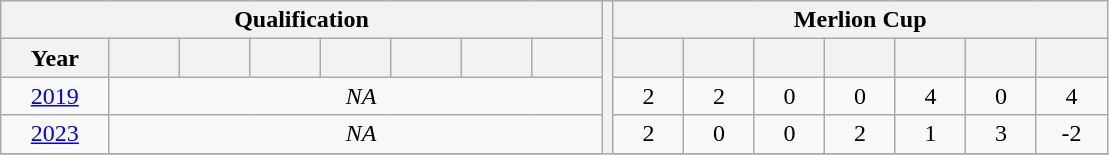<table class="wikitable" style="text-align: center;">
<tr>
<th colspan=8>Qualification</th>
<th style="width:1%;" rowspan="22"></th>
<th colspan=7>Merlion Cup</th>
</tr>
<tr>
<th width=50>Year</th>
<th width=30></th>
<th width=30></th>
<th width=30></th>
<th width=30></th>
<th width=30></th>
<th width=30></th>
<th width=30></th>
<th width=30></th>
<th width=30></th>
<th width=30></th>
<th width=30></th>
<th width=30></th>
<th width=30></th>
<th width=30></th>
</tr>
<tr>
<td> <a href='#'>2019</a></td>
<td colspan=8><em>NA</em></td>
<td>2</td>
<td>2</td>
<td>0</td>
<td>0</td>
<td>4</td>
<td>0</td>
<td>4</td>
</tr>
<tr>
<td> <a href='#'>2023</a></td>
<td colspan=8><em>NA</em></td>
<td>2</td>
<td>0</td>
<td>0</td>
<td>2</td>
<td>1</td>
<td>3</td>
<td>-2</td>
</tr>
<tr>
</tr>
</table>
